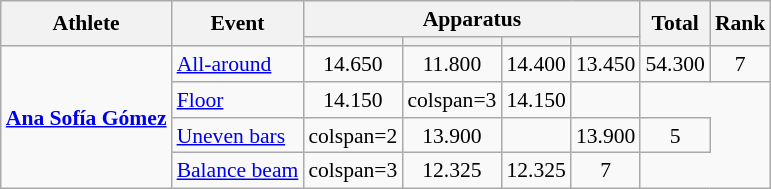<table class="wikitable" style="font-size:90%">
<tr>
<th rowspan=2>Athlete</th>
<th rowspan=2>Event</th>
<th colspan=4>Apparatus</th>
<th rowspan=2>Total</th>
<th rowspan=2>Rank</th>
</tr>
<tr style="font-size:95%">
<th></th>
<th></th>
<th></th>
<th></th>
</tr>
<tr align=center>
<td align=left rowspan=4><strong><a href='#'>Ana Sofía Gómez</a></strong></td>
<td align=left><a href='#'>All-around</a></td>
<td>14.650</td>
<td>11.800</td>
<td>14.400</td>
<td>13.450</td>
<td>54.300</td>
<td>7</td>
</tr>
<tr align=center>
<td align=left><a href='#'>Floor</a></td>
<td>14.150</td>
<td>colspan=3 </td>
<td>14.150</td>
<td></td>
</tr>
<tr align=center>
<td align=left><a href='#'>Uneven bars</a></td>
<td>colspan=2 </td>
<td>13.900</td>
<td></td>
<td>13.900</td>
<td>5</td>
</tr>
<tr align=center>
<td align=left><a href='#'>Balance beam</a></td>
<td>colspan=3 </td>
<td>12.325</td>
<td>12.325</td>
<td>7</td>
</tr>
</table>
